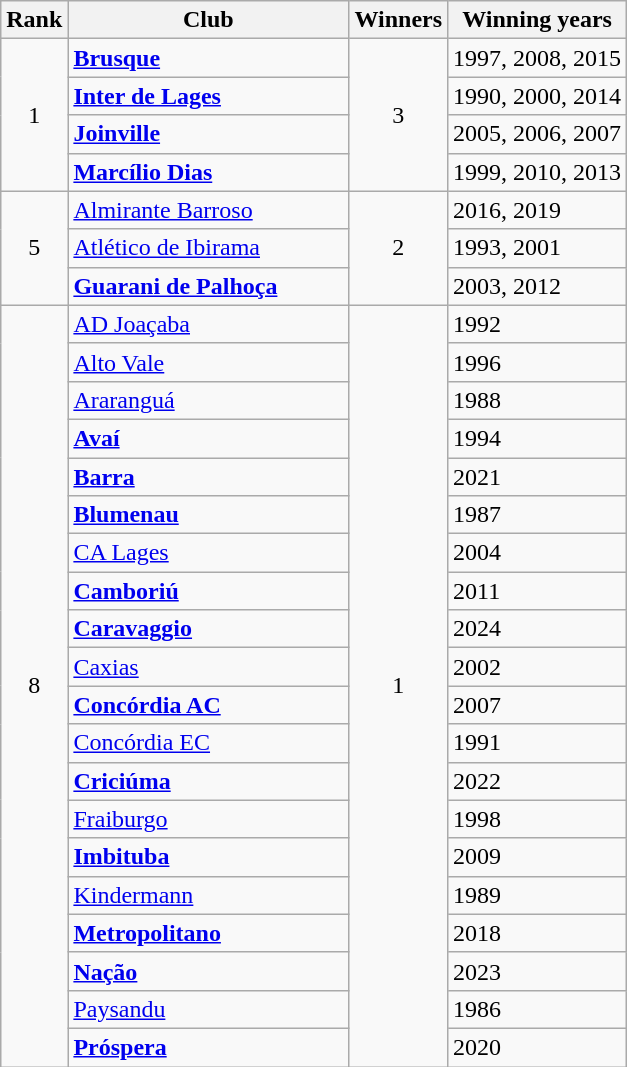<table class="wikitable sortable">
<tr>
<th>Rank</th>
<th style="width:180px">Club</th>
<th>Winners</th>
<th>Winning years</th>
</tr>
<tr>
<td rowspan=4 align=center>1</td>
<td><strong><a href='#'>Brusque</a></strong></td>
<td rowspan=4 align=center>3</td>
<td>1997, 2008, 2015</td>
</tr>
<tr>
<td><strong><a href='#'>Inter de Lages</a> </strong></td>
<td>1990, 2000, 2014</td>
</tr>
<tr>
<td><strong><a href='#'>Joinville</a></strong></td>
<td>2005, 2006, 2007</td>
</tr>
<tr>
<td><strong><a href='#'>Marcílio Dias</a></strong></td>
<td>1999, 2010, 2013</td>
</tr>
<tr>
<td rowspan=3 align=center>5</td>
<td><a href='#'>Almirante Barroso</a></td>
<td rowspan=3 align=center>2</td>
<td>2016, 2019</td>
</tr>
<tr>
<td><a href='#'>Atlético de Ibirama</a></td>
<td>1993, 2001</td>
</tr>
<tr>
<td><strong><a href='#'>Guarani de Palhoça</a></strong></td>
<td>2003, 2012</td>
</tr>
<tr>
<td rowspan=20 align=center>8</td>
<td><a href='#'>AD Joaçaba</a></td>
<td rowspan=20 align=center>1</td>
<td>1992</td>
</tr>
<tr>
<td><a href='#'>Alto Vale</a></td>
<td>1996</td>
</tr>
<tr>
<td><a href='#'>Araranguá</a></td>
<td>1988</td>
</tr>
<tr>
<td><strong><a href='#'>Avaí</a></strong></td>
<td>1994</td>
</tr>
<tr>
<td><strong><a href='#'>Barra</a></strong></td>
<td>2021</td>
</tr>
<tr>
<td><strong><a href='#'>Blumenau</a></strong></td>
<td>1987</td>
</tr>
<tr>
<td><a href='#'>CA Lages</a></td>
<td>2004</td>
</tr>
<tr>
<td><strong><a href='#'>Camboriú</a></strong></td>
<td>2011</td>
</tr>
<tr>
<td><strong><a href='#'>Caravaggio</a></strong></td>
<td>2024</td>
</tr>
<tr>
<td><a href='#'>Caxias</a></td>
<td>2002</td>
</tr>
<tr>
<td><strong><a href='#'>Concórdia AC</a></strong></td>
<td>2007</td>
</tr>
<tr>
<td><a href='#'>Concórdia EC</a></td>
<td>1991</td>
</tr>
<tr>
<td><strong><a href='#'>Criciúma</a></strong></td>
<td>2022</td>
</tr>
<tr>
<td><a href='#'>Fraiburgo</a></td>
<td>1998</td>
</tr>
<tr>
<td><strong><a href='#'>Imbituba</a></strong></td>
<td>2009</td>
</tr>
<tr>
<td><a href='#'>Kindermann</a></td>
<td>1989</td>
</tr>
<tr>
<td><strong><a href='#'>Metropolitano</a></strong></td>
<td>2018</td>
</tr>
<tr>
<td><strong><a href='#'>Nação</a></strong></td>
<td>2023</td>
</tr>
<tr>
<td><a href='#'>Paysandu</a></td>
<td>1986</td>
</tr>
<tr>
<td><strong><a href='#'>Próspera</a></strong></td>
<td>2020</td>
</tr>
</table>
